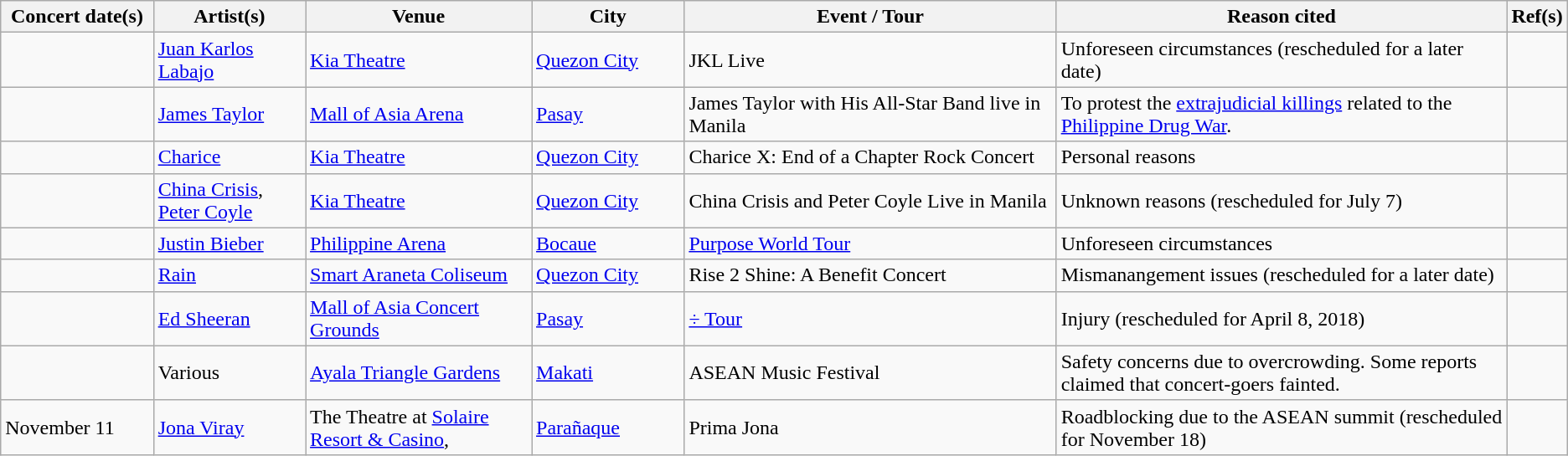<table class="wikitable sortable" style="font-size: 100%; width=100%;" style="text-align:center;">
<tr>
<th class="unsortable" style="width: 10%;" scope="col">Concert date(s)</th>
<th style="width: 10%;" scope="col">Artist(s)</th>
<th style="width: 15%;" scope="col">Venue</th>
<th style="width: 10%;" scope="col">City</th>
<th style="width: 25%;" scope="col">Event / Tour</th>
<th class="unsortable" style="width: 40%;" scope="col">Reason cited</th>
<th style="width: 10%;" scope="col">Ref(s)</th>
</tr>
<tr>
<td></td>
<td><a href='#'>Juan Karlos Labajo</a></td>
<td><a href='#'>Kia Theatre</a></td>
<td><a href='#'>Quezon City</a></td>
<td>JKL Live</td>
<td>Unforeseen circumstances (rescheduled for a later date)</td>
<td></td>
</tr>
<tr>
<td></td>
<td><a href='#'>James Taylor</a></td>
<td><a href='#'>Mall of Asia Arena</a></td>
<td><a href='#'>Pasay</a></td>
<td>James Taylor with His All-Star Band live in Manila</td>
<td>To protest the <a href='#'>extrajudicial killings</a> related to the <a href='#'>Philippine Drug War</a>.</td>
<td></td>
</tr>
<tr>
<td></td>
<td><a href='#'>Charice</a></td>
<td><a href='#'>Kia Theatre</a></td>
<td><a href='#'>Quezon City</a></td>
<td>Charice X: End of a Chapter Rock Concert</td>
<td>Personal reasons</td>
<td></td>
</tr>
<tr>
<td></td>
<td><a href='#'>China Crisis</a>, <a href='#'>Peter Coyle</a></td>
<td><a href='#'>Kia Theatre</a></td>
<td><a href='#'>Quezon City</a></td>
<td>China Crisis and Peter Coyle Live in Manila</td>
<td>Unknown reasons (rescheduled for July 7)</td>
<td></td>
</tr>
<tr>
<td></td>
<td><a href='#'>Justin Bieber</a></td>
<td><a href='#'>Philippine Arena</a></td>
<td><a href='#'>Bocaue</a></td>
<td><a href='#'>Purpose World Tour</a></td>
<td>Unforeseen circumstances</td>
<td></td>
</tr>
<tr>
<td></td>
<td><a href='#'>Rain</a></td>
<td><a href='#'>Smart Araneta Coliseum</a></td>
<td><a href='#'>Quezon City</a></td>
<td>Rise 2 Shine: A Benefit Concert</td>
<td>Mismanangement issues (rescheduled for a later date)</td>
<td></td>
</tr>
<tr>
<td></td>
<td><a href='#'>Ed Sheeran</a></td>
<td><a href='#'>Mall of Asia Concert Grounds</a></td>
<td><a href='#'>Pasay</a></td>
<td><a href='#'>÷ Tour</a></td>
<td>Injury (rescheduled for April 8, 2018)</td>
<td></td>
</tr>
<tr>
<td></td>
<td>Various</td>
<td><a href='#'>Ayala Triangle Gardens</a></td>
<td><a href='#'>Makati</a></td>
<td>ASEAN Music Festival</td>
<td>Safety concerns due to overcrowding. Some reports claimed that concert-goers fainted.</td>
<td></td>
</tr>
<tr |->
<td>November 11</td>
<td><a href='#'>Jona Viray</a></td>
<td>The Theatre at <a href='#'>Solaire Resort & Casino</a>,</td>
<td><a href='#'>Parañaque</a></td>
<td>Prima Jona</td>
<td>Roadblocking due to the ASEAN summit (rescheduled for November 18)</td>
<td></td>
</tr>
</table>
